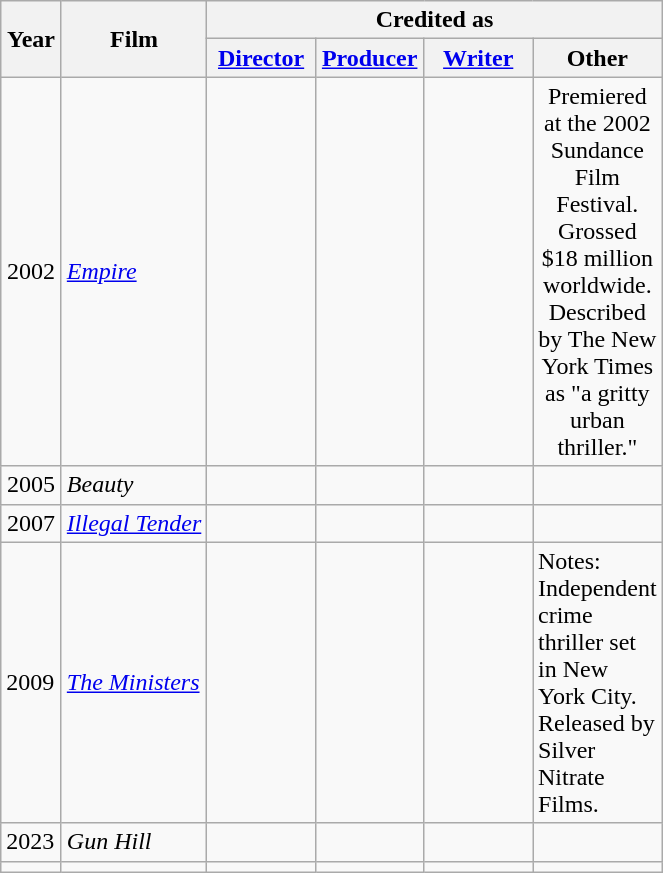<table class="wikitable mw-collapsible">
<tr>
<th rowspan="2" style="width:33px;">Year</th>
<th rowspan="2">Film</th>
<th colspan="6">Credited as</th>
</tr>
<tr>
<th width=65><a href='#'>Director</a></th>
<th width=65><a href='#'>Producer</a></th>
<th width=65><a href='#'>Writer</a></th>
<th width=65>Other</th>
</tr>
<tr style="text-align:center;">
<td>2002</td>
<td style="text-align:left;"><em><a href='#'>Empire</a></em></td>
<td></td>
<td></td>
<td></td>
<td>Premiered at the 2002 Sundance Film Festival. Grossed $18 million worldwide. Described by The New York Times as "a gritty urban thriller."</td>
</tr>
<tr style="text-align:center;">
<td>2005</td>
<td style="text-align:left;"><em>Beauty</em></td>
<td></td>
<td></td>
<td></td>
<td></td>
</tr>
<tr style="text-align:center;">
<td>2007</td>
<td style="text-align:left;"><em><a href='#'>Illegal Tender</a></em></td>
<td></td>
<td></td>
<td></td>
<td></td>
</tr>
<tr>
<td>2009</td>
<td style="text-align:left;"><em><a href='#'>The Ministers</a></em></td>
<td></td>
<td></td>
<td></td>
<td>Notes: Independent crime thriller set in New York City. Released by Silver Nitrate Films.</td>
</tr>
<tr>
<td>2023</td>
<td style="text-align: left;"><em>Gun Hill</em></td>
<td></td>
<td></td>
<td></td>
<td></td>
</tr>
<tr>
<td></td>
<td style="text-align: left;"></td>
<td></td>
<td></td>
<td></td>
<td></td>
</tr>
</table>
